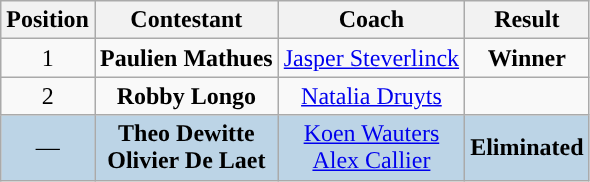<table class="wikitable" style="text-align: center;">
<tr>
<th>Position</th>
<th>Contestant</th>
<th>Coach</th>
<th>Result</th>
</tr>
<tr>
<td>1</td>
<td><strong>Paulien Mathues</strong></td>
<td><a href='#'>Jasper Steverlinck</a></td>
<td><strong>Winner</strong></td>
</tr>
<tr>
<td>2</td>
<td><strong>Robby Longo</strong></td>
<td><a href='#'>Natalia Druyts</a></td>
<td></td>
</tr>
<tr bgcolor=#BCD4E6>
<td>—</td>
<td><strong>Theo Dewitte</strong><br><strong>Olivier De Laet</strong></td>
<td><a href='#'>Koen Wauters</a><br><a href='#'>Alex Callier</a></td>
<td><strong>Eliminated</strong></td>
</tr>
</table>
